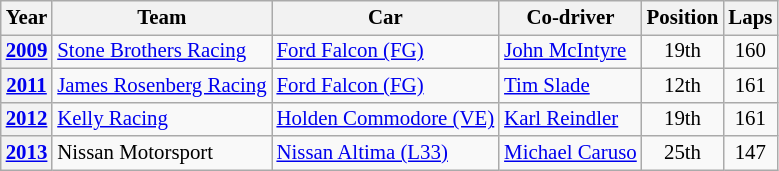<table class="wikitable" style="font-size: 87%;">
<tr>
<th>Year</th>
<th>Team</th>
<th>Car</th>
<th>Co-driver</th>
<th>Position</th>
<th>Laps</th>
</tr>
<tr>
<th><a href='#'>2009</a></th>
<td><a href='#'>Stone Brothers Racing</a></td>
<td><a href='#'>Ford Falcon (FG)</a></td>
<td> <a href='#'>John McIntyre</a></td>
<td align="center">19th</td>
<td align="center">160</td>
</tr>
<tr>
<th><a href='#'>2011</a></th>
<td><a href='#'>James Rosenberg Racing</a></td>
<td><a href='#'>Ford Falcon (FG)</a></td>
<td> <a href='#'>Tim Slade</a></td>
<td align="center">12th</td>
<td align="center">161</td>
</tr>
<tr>
<th><a href='#'>2012</a></th>
<td><a href='#'>Kelly Racing</a></td>
<td><a href='#'>Holden Commodore (VE)</a></td>
<td> <a href='#'>Karl Reindler</a></td>
<td align="center">19th</td>
<td align="center">161</td>
</tr>
<tr>
<th><a href='#'>2013</a></th>
<td>Nissan Motorsport</td>
<td><a href='#'>Nissan Altima (L33)</a></td>
<td> <a href='#'>Michael Caruso</a></td>
<td align="center">25th</td>
<td align="center">147</td>
</tr>
</table>
